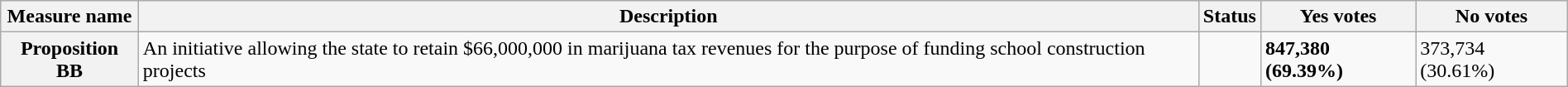<table class="wikitable sortable plainrowheaders" style="width:100%">
<tr>
<th scope="col">Measure name</th>
<th class="unsortable" scope="col">Description</th>
<th scope="col">Status</th>
<th scope="col">Yes votes</th>
<th scope="col">No votes</th>
</tr>
<tr>
<th scope="row">Proposition BB</th>
<td>An initiative allowing the state to retain $66,000,000 in marijuana tax revenues for the purpose of funding school construction projects</td>
<td></td>
<td><strong>847,380 (69.39%)</strong></td>
<td>373,734 (30.61%)</td>
</tr>
</table>
